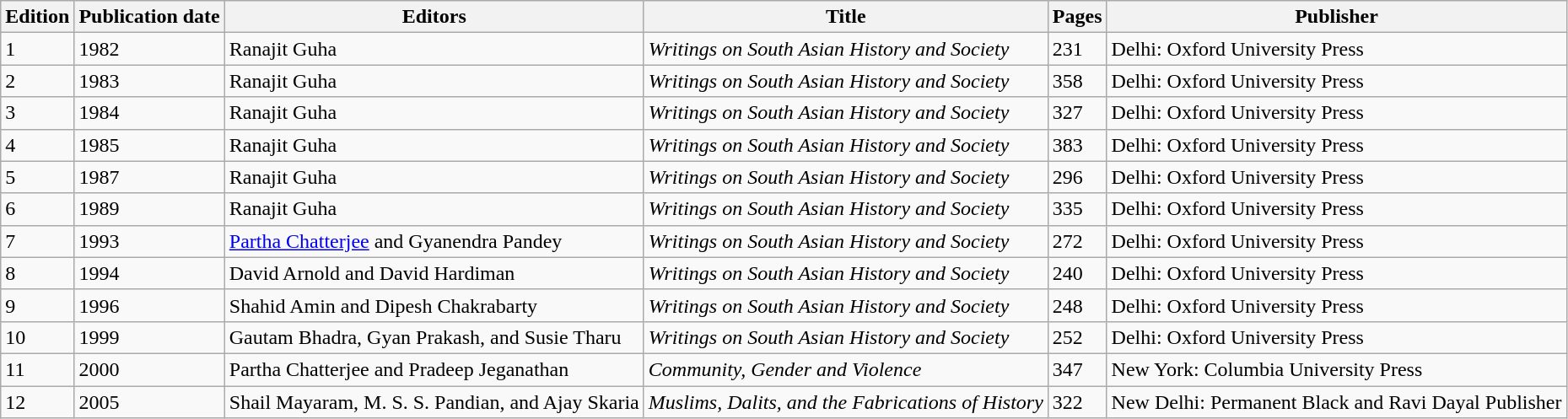<table class="wikitable">
<tr>
<th>Edition</th>
<th>Publication date</th>
<th>Editors</th>
<th>Title</th>
<th>Pages</th>
<th>Publisher</th>
</tr>
<tr>
<td>1</td>
<td>1982</td>
<td>Ranajit Guha</td>
<td><em>Writings on South Asian History and Society</em></td>
<td>231</td>
<td>Delhi: Oxford University Press</td>
</tr>
<tr>
<td>2</td>
<td>1983</td>
<td>Ranajit Guha</td>
<td><em>Writings on South Asian History and Society</em></td>
<td>358</td>
<td>Delhi: Oxford University Press</td>
</tr>
<tr>
<td>3</td>
<td>1984</td>
<td>Ranajit Guha</td>
<td><em>Writings on South Asian History and Society</em></td>
<td>327</td>
<td>Delhi: Oxford University Press</td>
</tr>
<tr>
<td>4</td>
<td>1985</td>
<td>Ranajit Guha</td>
<td><em>Writings on South Asian History and Society</em></td>
<td>383</td>
<td>Delhi: Oxford University Press</td>
</tr>
<tr>
<td>5</td>
<td>1987</td>
<td>Ranajit Guha</td>
<td><em>Writings on South Asian History and Society</em></td>
<td>296</td>
<td>Delhi: Oxford University Press</td>
</tr>
<tr>
<td>6</td>
<td>1989</td>
<td>Ranajit Guha</td>
<td><em>Writings on South Asian History and Society</em></td>
<td>335</td>
<td>Delhi: Oxford University Press</td>
</tr>
<tr>
<td>7</td>
<td>1993</td>
<td><a href='#'>Partha Chatterjee</a> and Gyanendra Pandey</td>
<td><em>Writings on South Asian History and Society</em></td>
<td>272</td>
<td>Delhi: Oxford University Press</td>
</tr>
<tr>
<td>8</td>
<td>1994</td>
<td>David Arnold and David Hardiman</td>
<td><em>Writings on South Asian History and Society</em></td>
<td>240</td>
<td>Delhi: Oxford University Press</td>
</tr>
<tr>
<td>9</td>
<td>1996</td>
<td>Shahid Amin and Dipesh Chakrabarty</td>
<td><em>Writings on South Asian History and Society</em></td>
<td>248</td>
<td>Delhi: Oxford University Press</td>
</tr>
<tr>
<td>10</td>
<td>1999</td>
<td>Gautam Bhadra, Gyan Prakash, and Susie Tharu</td>
<td><em>Writings on South Asian History and Society</em></td>
<td>252</td>
<td>Delhi:  Oxford University Press</td>
</tr>
<tr>
<td>11</td>
<td>2000</td>
<td>Partha Chatterjee and Pradeep Jeganathan</td>
<td><em>Community, Gender and Violence</em></td>
<td>347</td>
<td>New York: Columbia University Press</td>
</tr>
<tr>
<td>12</td>
<td>2005</td>
<td>Shail Mayaram, M. S. S. Pandian, and Ajay Skaria</td>
<td><em>Muslims, Dalits, and the Fabrications of History</em></td>
<td>322</td>
<td>New Delhi: Permanent Black and Ravi Dayal Publisher</td>
</tr>
</table>
